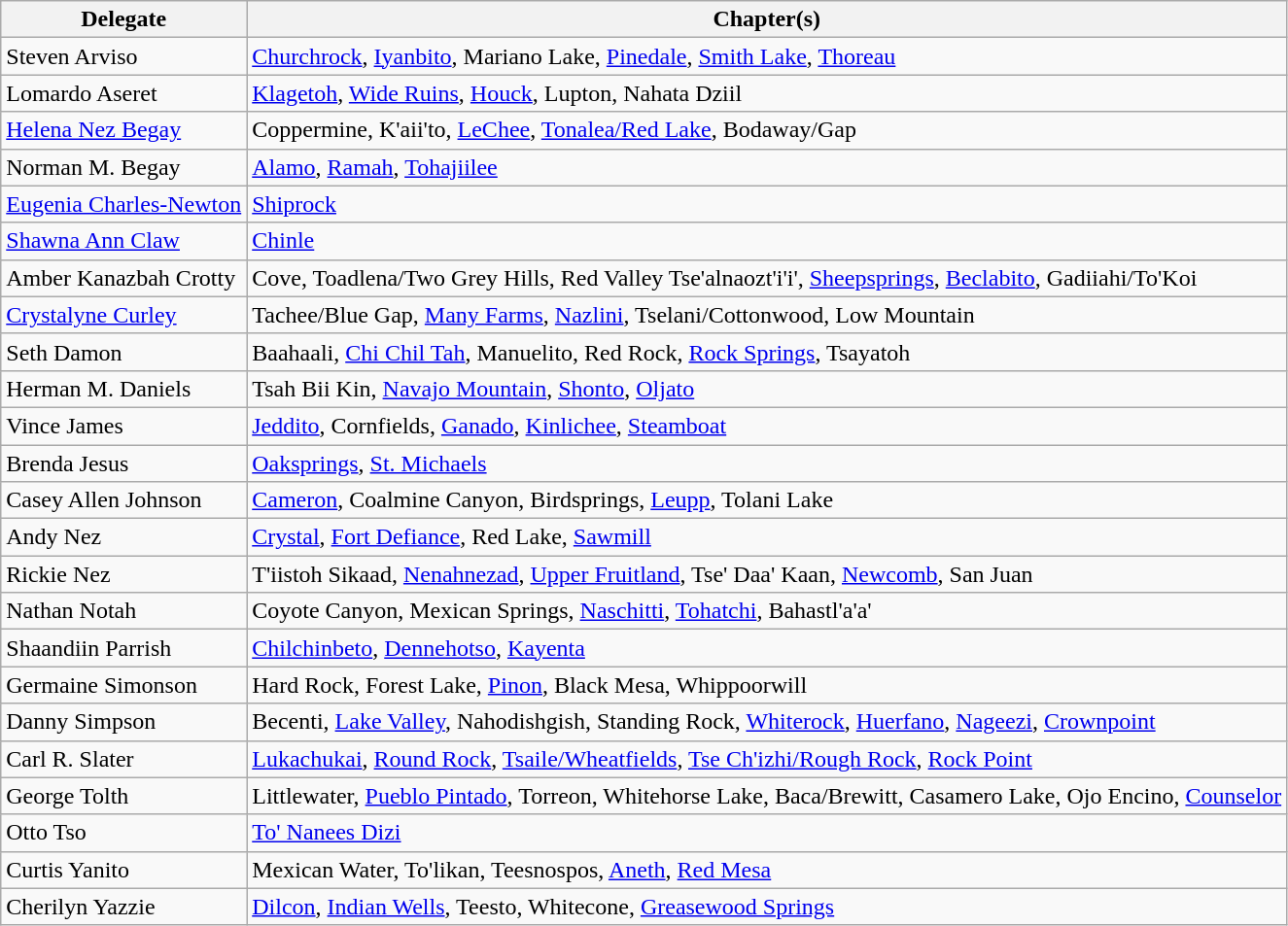<table class="wikitable">
<tr>
<th>Delegate</th>
<th>Chapter(s)</th>
</tr>
<tr>
<td>Steven Arviso</td>
<td><a href='#'>Churchrock</a>, <a href='#'>Iyanbito</a>, Mariano Lake, <a href='#'>Pinedale</a>, <a href='#'>Smith Lake</a>, <a href='#'>Thoreau</a></td>
</tr>
<tr>
<td>Lomardo Aseret</td>
<td><a href='#'>Klagetoh</a>, <a href='#'>Wide Ruins</a>, <a href='#'>Houck</a>, Lupton, Nahata Dziil</td>
</tr>
<tr>
<td><a href='#'>Helena Nez Begay</a></td>
<td>Coppermine, K'aii'to, <a href='#'>LeChee</a>, <a href='#'>Tonalea/Red Lake</a>, Bodaway/Gap</td>
</tr>
<tr>
<td>Norman M. Begay</td>
<td><a href='#'>Alamo</a>, <a href='#'>Ramah</a>, <a href='#'>Tohajiilee</a></td>
</tr>
<tr>
<td><a href='#'>Eugenia Charles-Newton</a></td>
<td><a href='#'>Shiprock</a></td>
</tr>
<tr>
<td><a href='#'>Shawna Ann Claw</a></td>
<td><a href='#'>Chinle</a></td>
</tr>
<tr>
<td>Amber Kanazbah Crotty</td>
<td>Cove, Toadlena/Two Grey Hills, Red Valley Tse'alnaozt'i'i', <a href='#'>Sheepsprings</a>, <a href='#'>Beclabito</a>, Gadiiahi/To'Koi</td>
</tr>
<tr>
<td><a href='#'>Crystalyne Curley</a></td>
<td>Tachee/Blue Gap, <a href='#'>Many Farms</a>, <a href='#'>Nazlini</a>, Tselani/Cottonwood, Low Mountain</td>
</tr>
<tr>
<td>Seth Damon</td>
<td>Baahaali, <a href='#'>Chi Chil Tah</a>, Manuelito, Red Rock, <a href='#'>Rock Springs</a>, Tsayatoh</td>
</tr>
<tr>
<td>Herman M. Daniels</td>
<td>Tsah Bii Kin, <a href='#'>Navajo Mountain</a>, <a href='#'>Shonto</a>, <a href='#'>Oljato</a></td>
</tr>
<tr>
<td>Vince James</td>
<td><a href='#'>Jeddito</a>, Cornfields, <a href='#'>Ganado</a>, <a href='#'>Kinlichee</a>, <a href='#'>Steamboat</a></td>
</tr>
<tr>
<td>Brenda Jesus</td>
<td><a href='#'>Oaksprings</a>, <a href='#'>St. Michaels</a></td>
</tr>
<tr>
<td>Casey Allen Johnson</td>
<td><a href='#'>Cameron</a>, Coalmine Canyon, Birdsprings, <a href='#'>Leupp</a>, Tolani Lake</td>
</tr>
<tr>
<td>Andy Nez</td>
<td><a href='#'>Crystal</a>, <a href='#'>Fort Defiance</a>, Red Lake, <a href='#'>Sawmill</a></td>
</tr>
<tr>
<td>Rickie Nez</td>
<td>T'iistoh Sikaad, <a href='#'>Nenahnezad</a>, <a href='#'>Upper Fruitland</a>, Tse' Daa' Kaan, <a href='#'>Newcomb</a>, San Juan</td>
</tr>
<tr>
<td>Nathan Notah</td>
<td>Coyote Canyon, Mexican Springs, <a href='#'>Naschitti</a>, <a href='#'>Tohatchi</a>, Bahastl'a'a'</td>
</tr>
<tr>
<td>Shaandiin Parrish</td>
<td><a href='#'>Chilchinbeto</a>, <a href='#'>Dennehotso</a>, <a href='#'>Kayenta</a></td>
</tr>
<tr>
<td>Germaine Simonson</td>
<td>Hard Rock, Forest Lake, <a href='#'>Pinon</a>, Black Mesa, Whippoorwill</td>
</tr>
<tr>
<td>Danny Simpson</td>
<td>Becenti, <a href='#'>Lake Valley</a>, Nahodishgish, Standing Rock, <a href='#'>Whiterock</a>, <a href='#'>Huerfano</a>, <a href='#'>Nageezi</a>, <a href='#'>Crownpoint</a></td>
</tr>
<tr>
<td>Carl R. Slater</td>
<td><a href='#'>Lukachukai</a>, <a href='#'>Round Rock</a>, <a href='#'>Tsaile/Wheatfields</a>, <a href='#'>Tse Ch'izhi/Rough Rock</a>, <a href='#'>Rock Point</a></td>
</tr>
<tr>
<td>George Tolth</td>
<td>Littlewater, <a href='#'>Pueblo Pintado</a>, Torreon, Whitehorse Lake, Baca/Brewitt, Casamero Lake, Ojo Encino, <a href='#'>Counselor</a></td>
</tr>
<tr>
<td>Otto Tso</td>
<td><a href='#'>To' Nanees Dizi</a></td>
</tr>
<tr>
<td>Curtis Yanito</td>
<td>Mexican Water, To'likan, Teesnospos, <a href='#'>Aneth</a>, <a href='#'>Red Mesa</a></td>
</tr>
<tr>
<td>Cherilyn Yazzie</td>
<td><a href='#'>Dilcon</a>, <a href='#'>Indian Wells</a>, Teesto, Whitecone, <a href='#'>Greasewood Springs</a></td>
</tr>
</table>
